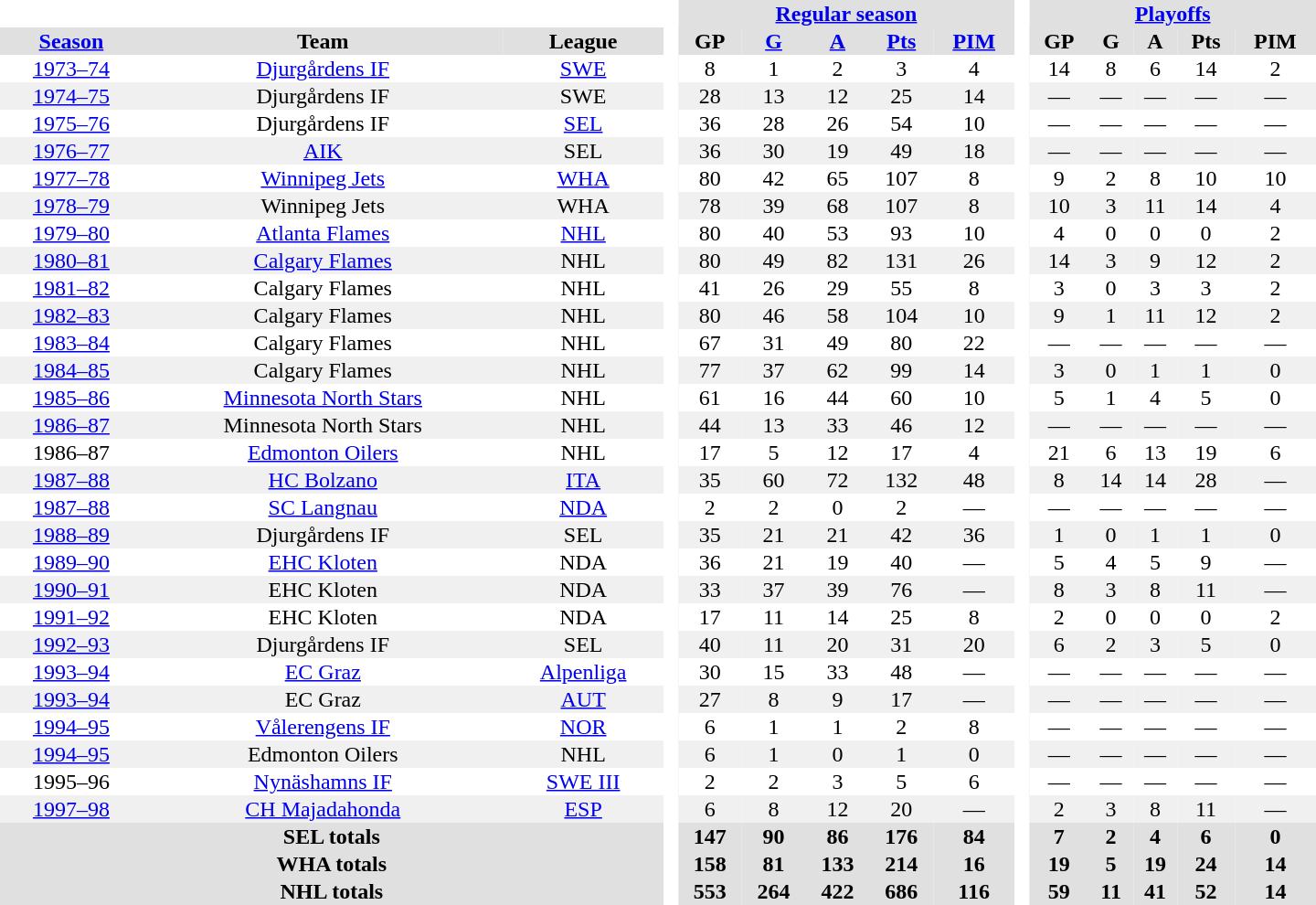<table border="0" cellpadding="1" cellspacing="0" style="text-align:center; width:60em">
<tr bgcolor="#e0e0e0">
<th colspan="3" bgcolor="#ffffff"> </th>
<th rowspan="99" bgcolor="#ffffff"> </th>
<th colspan="5"><a href='#'>Regular season</a></th>
<th rowspan="99" bgcolor="#ffffff"> </th>
<th colspan="5"><a href='#'>Playoffs</a></th>
</tr>
<tr bgcolor="#e0e0e0">
<th><a href='#'>Season</a></th>
<th>Team</th>
<th>League</th>
<th>GP</th>
<th><a href='#'>G</a></th>
<th><a href='#'>A</a></th>
<th><a href='#'>Pts</a></th>
<th><a href='#'>PIM</a></th>
<th>GP</th>
<th>G</th>
<th>A</th>
<th>Pts</th>
<th>PIM</th>
</tr>
<tr>
<td><a href='#'>1973–74</a></td>
<td><a href='#'>Djurgårdens IF</a></td>
<td><a href='#'>SWE</a></td>
<td>8</td>
<td>1</td>
<td>2</td>
<td>3</td>
<td>4</td>
<td>14</td>
<td>8</td>
<td>6</td>
<td>14</td>
<td>2</td>
</tr>
<tr style="background:#f0f0f0;">
<td><a href='#'>1974–75</a></td>
<td>Djurgårdens IF</td>
<td>SWE</td>
<td>28</td>
<td>13</td>
<td>12</td>
<td>25</td>
<td>14</td>
<td>—</td>
<td>—</td>
<td>—</td>
<td>—</td>
<td>—</td>
</tr>
<tr>
<td><a href='#'>1975–76</a></td>
<td>Djurgårdens IF</td>
<td><a href='#'>SEL</a></td>
<td>36</td>
<td>28</td>
<td>26</td>
<td>54</td>
<td>10</td>
<td>—</td>
<td>—</td>
<td>—</td>
<td>—</td>
<td>—</td>
</tr>
<tr style="background:#f0f0f0;">
<td><a href='#'>1976–77</a></td>
<td><a href='#'>AIK</a></td>
<td>SEL</td>
<td>36</td>
<td>30</td>
<td>19</td>
<td>49</td>
<td>18</td>
<td>—</td>
<td>—</td>
<td>—</td>
<td>—</td>
<td>—</td>
</tr>
<tr>
<td><a href='#'>1977–78</a></td>
<td><a href='#'>Winnipeg Jets</a></td>
<td><a href='#'>WHA</a></td>
<td>80</td>
<td>42</td>
<td>65</td>
<td>107</td>
<td>8</td>
<td>9</td>
<td>2</td>
<td>8</td>
<td>10</td>
<td>10</td>
</tr>
<tr style="background:#f0f0f0;">
<td><a href='#'>1978–79</a></td>
<td>Winnipeg Jets</td>
<td>WHA</td>
<td>78</td>
<td>39</td>
<td>68</td>
<td>107</td>
<td>8</td>
<td>10</td>
<td>3</td>
<td>11</td>
<td>14</td>
<td>4</td>
</tr>
<tr>
<td><a href='#'>1979–80</a></td>
<td><a href='#'>Atlanta Flames</a></td>
<td><a href='#'>NHL</a></td>
<td>80</td>
<td>40</td>
<td>53</td>
<td>93</td>
<td>10</td>
<td>4</td>
<td>0</td>
<td>0</td>
<td>0</td>
<td>2</td>
</tr>
<tr style="background:#f0f0f0;">
<td><a href='#'>1980–81</a></td>
<td><a href='#'>Calgary Flames</a></td>
<td>NHL</td>
<td>80</td>
<td>49</td>
<td>82</td>
<td>131</td>
<td>26</td>
<td>14</td>
<td>3</td>
<td>9</td>
<td>12</td>
<td>2</td>
</tr>
<tr>
<td><a href='#'>1981–82</a></td>
<td>Calgary Flames</td>
<td>NHL</td>
<td>41</td>
<td>26</td>
<td>29</td>
<td>55</td>
<td>8</td>
<td>3</td>
<td>0</td>
<td>3</td>
<td>3</td>
<td>2</td>
</tr>
<tr style="background:#f0f0f0;">
<td><a href='#'>1982–83</a></td>
<td>Calgary Flames</td>
<td>NHL</td>
<td>80</td>
<td>46</td>
<td>58</td>
<td>104</td>
<td>10</td>
<td>9</td>
<td>1</td>
<td>11</td>
<td>12</td>
<td>2</td>
</tr>
<tr>
<td><a href='#'>1983–84</a></td>
<td>Calgary Flames</td>
<td>NHL</td>
<td>67</td>
<td>31</td>
<td>49</td>
<td>80</td>
<td>22</td>
<td>—</td>
<td>—</td>
<td>—</td>
<td>—</td>
<td>—</td>
</tr>
<tr style="background:#f0f0f0;">
<td><a href='#'>1984–85</a></td>
<td>Calgary Flames</td>
<td>NHL</td>
<td>77</td>
<td>37</td>
<td>62</td>
<td>99</td>
<td>14</td>
<td>3</td>
<td>0</td>
<td>1</td>
<td>1</td>
<td>0</td>
</tr>
<tr>
<td><a href='#'>1985–86</a></td>
<td><a href='#'>Minnesota North Stars</a></td>
<td>NHL</td>
<td>61</td>
<td>16</td>
<td>44</td>
<td>60</td>
<td>10</td>
<td>5</td>
<td>1</td>
<td>4</td>
<td>5</td>
<td>0</td>
</tr>
<tr style="background:#f0f0f0;">
<td><a href='#'>1986–87</a></td>
<td>Minnesota North Stars</td>
<td>NHL</td>
<td>44</td>
<td>13</td>
<td>33</td>
<td>46</td>
<td>12</td>
<td>—</td>
<td>—</td>
<td>—</td>
<td>—</td>
<td>—</td>
</tr>
<tr>
<td>1986–87</td>
<td><a href='#'>Edmonton Oilers</a></td>
<td>NHL</td>
<td>17</td>
<td>5</td>
<td>12</td>
<td>17</td>
<td>4</td>
<td>21</td>
<td>6</td>
<td>13</td>
<td>19</td>
<td>6</td>
</tr>
<tr style="background:#f0f0f0;">
<td><a href='#'>1987–88</a></td>
<td><a href='#'>HC Bolzano</a></td>
<td><a href='#'>ITA</a></td>
<td>35</td>
<td>60</td>
<td>72</td>
<td>132</td>
<td>48</td>
<td>8</td>
<td>14</td>
<td>14</td>
<td>28</td>
<td>—</td>
</tr>
<tr>
<td><a href='#'>1987–88</a></td>
<td><a href='#'>SC Langnau</a></td>
<td><a href='#'>NDA</a></td>
<td>2</td>
<td>2</td>
<td>0</td>
<td>2</td>
<td>—</td>
<td>—</td>
<td>—</td>
<td>—</td>
<td>—</td>
<td>—</td>
</tr>
<tr style="background:#f0f0f0;">
<td><a href='#'>1988–89</a></td>
<td>Djurgårdens IF</td>
<td>SEL</td>
<td>35</td>
<td>21</td>
<td>21</td>
<td>42</td>
<td>36</td>
<td>1</td>
<td>0</td>
<td>1</td>
<td>1</td>
<td>0</td>
</tr>
<tr>
<td><a href='#'>1989–90</a></td>
<td><a href='#'>EHC Kloten</a></td>
<td>NDA</td>
<td>36</td>
<td>21</td>
<td>19</td>
<td>40</td>
<td>—</td>
<td>5</td>
<td>4</td>
<td>5</td>
<td>9</td>
<td>—</td>
</tr>
<tr style="background:#f0f0f0;">
<td><a href='#'>1990–91</a></td>
<td>EHC Kloten</td>
<td>NDA</td>
<td>33</td>
<td>37</td>
<td>39</td>
<td>76</td>
<td>—</td>
<td>8</td>
<td>3</td>
<td>8</td>
<td>11</td>
<td>—</td>
</tr>
<tr>
<td><a href='#'>1991–92</a></td>
<td>EHC Kloten</td>
<td>NDA</td>
<td>17</td>
<td>11</td>
<td>14</td>
<td>25</td>
<td>8</td>
<td>2</td>
<td>0</td>
<td>0</td>
<td>0</td>
<td>2</td>
</tr>
<tr style="background:#f0f0f0;">
<td><a href='#'>1992–93</a></td>
<td>Djurgårdens IF</td>
<td>SEL</td>
<td>40</td>
<td>11</td>
<td>20</td>
<td>31</td>
<td>20</td>
<td>6</td>
<td>2</td>
<td>3</td>
<td>5</td>
<td>0</td>
</tr>
<tr>
<td><a href='#'>1993–94</a></td>
<td><a href='#'>EC Graz</a></td>
<td><a href='#'>Alpenliga</a></td>
<td>30</td>
<td>15</td>
<td>33</td>
<td>48</td>
<td>—</td>
<td>—</td>
<td>—</td>
<td>—</td>
<td>—</td>
<td>—</td>
</tr>
<tr style="background:#f0f0f0;">
<td><a href='#'>1993–94</a></td>
<td>EC Graz</td>
<td><a href='#'>AUT</a></td>
<td>27</td>
<td>8</td>
<td>9</td>
<td>17</td>
<td>—</td>
<td>—</td>
<td>—</td>
<td>—</td>
<td>—</td>
<td>—</td>
</tr>
<tr>
<td><a href='#'>1994–95</a></td>
<td><a href='#'>Vålerengens IF</a></td>
<td><a href='#'>NOR</a></td>
<td>6</td>
<td>1</td>
<td>1</td>
<td>2</td>
<td>8</td>
<td>—</td>
<td>—</td>
<td>—</td>
<td>—</td>
<td>—</td>
</tr>
<tr style="background:#f0f0f0;">
<td><a href='#'>1994–95</a></td>
<td>Edmonton Oilers</td>
<td>NHL</td>
<td>6</td>
<td>1</td>
<td>0</td>
<td>1</td>
<td>0</td>
<td>—</td>
<td>—</td>
<td>—</td>
<td>—</td>
<td>—</td>
</tr>
<tr>
<td>1995–96</td>
<td><a href='#'>Nynäshamns IF</a></td>
<td><a href='#'>SWE III</a></td>
<td>2</td>
<td>2</td>
<td>3</td>
<td>5</td>
<td>6</td>
<td>—</td>
<td>—</td>
<td>—</td>
<td>—</td>
<td>—</td>
</tr>
<tr style="background:#f0f0f0;">
<td><a href='#'>1997–98</a></td>
<td><a href='#'>CH Majadahonda</a></td>
<td><a href='#'>ESP</a></td>
<td>6</td>
<td>8</td>
<td>12</td>
<td>20</td>
<td>—</td>
<td>2</td>
<td>3</td>
<td>8</td>
<td>11</td>
<td>—</td>
</tr>
<tr style="background:#e0e0e0;">
<th colspan="3">SEL totals</th>
<th>147</th>
<th>90</th>
<th>86</th>
<th>176</th>
<th>84</th>
<th>7</th>
<th>2</th>
<th>4</th>
<th>6</th>
<th>0</th>
</tr>
<tr style="background:#e0e0e0;">
<th colspan="3">WHA totals</th>
<th>158</th>
<th>81</th>
<th>133</th>
<th>214</th>
<th>16</th>
<th>19</th>
<th>5</th>
<th>19</th>
<th>24</th>
<th>14</th>
</tr>
<tr style="background:#e0e0e0;">
<th colspan="3">NHL totals</th>
<th>553</th>
<th>264</th>
<th>422</th>
<th>686</th>
<th>116</th>
<th>59</th>
<th>11</th>
<th>41</th>
<th>52</th>
<th>14</th>
</tr>
</table>
